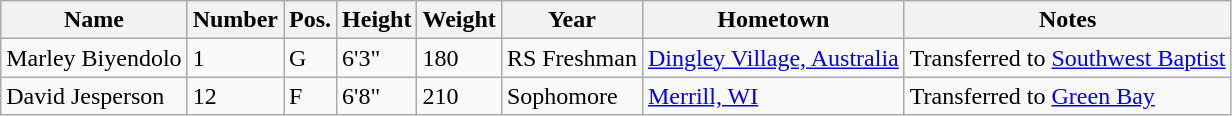<table class="wikitable sortable" border="1">
<tr>
<th>Name</th>
<th>Number</th>
<th>Pos.</th>
<th>Height</th>
<th>Weight</th>
<th>Year</th>
<th>Hometown</th>
<th class="unsortable">Notes</th>
</tr>
<tr>
<td>Marley Biyendolo</td>
<td>1</td>
<td>G</td>
<td>6'3"</td>
<td>180</td>
<td>RS Freshman</td>
<td><a href='#'>Dingley Village, Australia</a></td>
<td>Transferred to <a href='#'>Southwest Baptist</a></td>
</tr>
<tr>
<td>David Jesperson</td>
<td>12</td>
<td>F</td>
<td>6'8"</td>
<td>210</td>
<td>Sophomore</td>
<td><a href='#'>Merrill, WI</a></td>
<td>Transferred to <a href='#'>Green Bay</a></td>
</tr>
</table>
